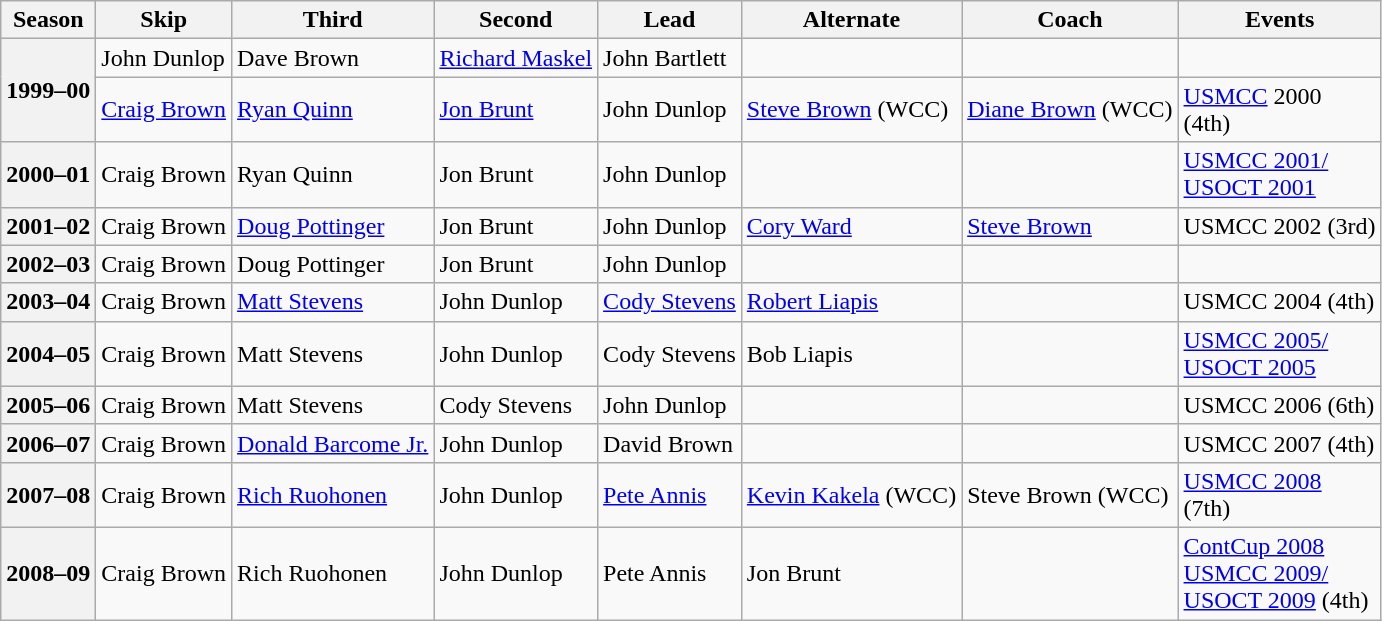<table class="wikitable">
<tr>
<th scope="col">Season</th>
<th scope="col">Skip</th>
<th scope="col">Third</th>
<th scope="col">Second</th>
<th scope="col">Lead</th>
<th scope="col">Alternate</th>
<th scope="col">Coach</th>
<th scope="col">Events</th>
</tr>
<tr>
<th scope="row" rowspan=2>1999–00</th>
<td>John Dunlop</td>
<td>Dave Brown</td>
<td><a href='#'>Richard Maskel</a></td>
<td>John Bartlett</td>
<td></td>
<td></td>
<td></td>
</tr>
<tr>
<td><a href='#'>Craig Brown</a></td>
<td><a href='#'>Ryan Quinn</a></td>
<td><a href='#'>Jon Brunt</a></td>
<td>John Dunlop</td>
<td><a href='#'>Steve Brown</a> (WCC)</td>
<td><a href='#'>Diane Brown</a> (WCC)</td>
<td><a href='#'>USMCC</a> 2000 <br> (4th)</td>
</tr>
<tr>
<th scope="row">2000–01</th>
<td>Craig Brown</td>
<td>Ryan Quinn</td>
<td>Jon Brunt</td>
<td>John Dunlop</td>
<td></td>
<td></td>
<td><a href='#'>USMCC 2001/<br>USOCT 2001</a> </td>
</tr>
<tr>
<th scope="row">2001–02</th>
<td>Craig Brown</td>
<td><a href='#'>Doug Pottinger</a></td>
<td>Jon Brunt</td>
<td>John Dunlop</td>
<td><a href='#'>Cory Ward</a></td>
<td><a href='#'>Steve Brown</a></td>
<td>USMCC 2002 (3rd)</td>
</tr>
<tr>
<th scope="row">2002–03</th>
<td>Craig Brown</td>
<td>Doug Pottinger</td>
<td>Jon Brunt</td>
<td>John Dunlop</td>
<td></td>
<td></td>
<td></td>
</tr>
<tr>
<th scope="row">2003–04</th>
<td>Craig Brown</td>
<td><a href='#'>Matt Stevens</a></td>
<td>John Dunlop</td>
<td><a href='#'>Cody Stevens</a></td>
<td><a href='#'>Robert Liapis</a></td>
<td></td>
<td>USMCC 2004 (4th)</td>
</tr>
<tr>
<th scope="row">2004–05</th>
<td>Craig Brown</td>
<td>Matt Stevens</td>
<td>John Dunlop</td>
<td>Cody Stevens</td>
<td>Bob Liapis</td>
<td></td>
<td><a href='#'>USMCC 2005/<br>USOCT 2005</a> </td>
</tr>
<tr>
<th scope="row">2005–06</th>
<td>Craig Brown</td>
<td>Matt Stevens</td>
<td>Cody Stevens</td>
<td>John Dunlop</td>
<td></td>
<td></td>
<td>USMCC 2006 (6th)</td>
</tr>
<tr>
<th scope="row">2006–07</th>
<td>Craig Brown</td>
<td><a href='#'>Donald Barcome Jr.</a></td>
<td>John Dunlop</td>
<td>David Brown</td>
<td></td>
<td></td>
<td>USMCC 2007 (4th)</td>
</tr>
<tr>
<th scope="row">2007–08</th>
<td>Craig Brown</td>
<td><a href='#'>Rich Ruohonen</a></td>
<td>John Dunlop</td>
<td><a href='#'>Pete Annis</a></td>
<td><a href='#'>Kevin Kakela</a> (WCC)</td>
<td>Steve Brown (WCC)</td>
<td><a href='#'>USMCC 2008</a> <br> (7th)</td>
</tr>
<tr>
<th scope="row">2008–09</th>
<td>Craig Brown</td>
<td>Rich Ruohonen</td>
<td>John Dunlop</td>
<td>Pete Annis</td>
<td>Jon Brunt</td>
<td></td>
<td><a href='#'>ContCup 2008</a> <br><a href='#'>USMCC 2009/<br>USOCT 2009</a> (4th)</td>
</tr>
</table>
